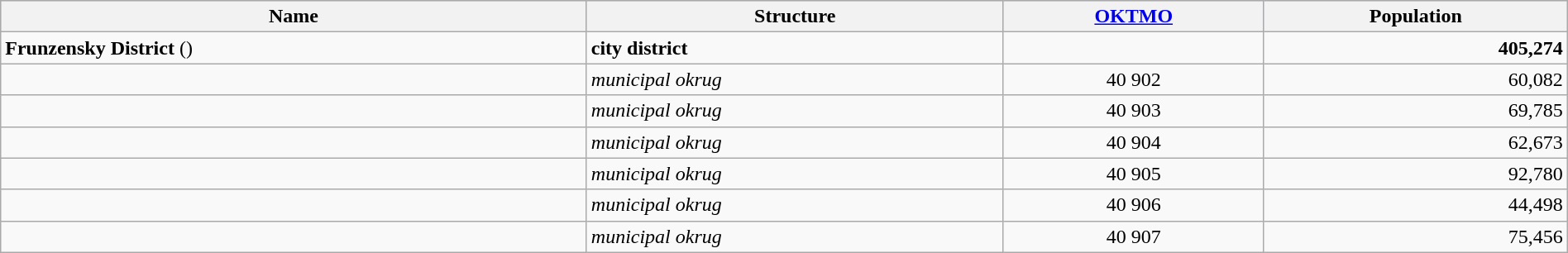<table width=100% class="wikitable">
<tr bgcolor="#CCCCFF" align="left">
<th>Name</th>
<th>Structure</th>
<th><a href='#'>OKTMO</a></th>
<th>Population</th>
</tr>
<tr valign="top">
<td><strong>Frunzensky District</strong> ()</td>
<td align="left"><strong>city district</strong></td>
<td></td>
<td align="right"><strong>405,274</strong></td>
</tr>
<tr>
<td><br></td>
<td align="left"><em>municipal okrug</em></td>
<td align="center">40 902</td>
<td align="right">60,082</td>
</tr>
<tr>
<td><br></td>
<td align="left"><em>municipal okrug</em></td>
<td align="center">40 903</td>
<td align="right">69,785</td>
</tr>
<tr>
<td><br></td>
<td align="left"><em>municipal okrug</em></td>
<td align="center">40 904</td>
<td align="right">62,673</td>
</tr>
<tr>
<td><br></td>
<td align="left"><em>municipal okrug</em></td>
<td align="center">40 905</td>
<td align="right">92,780</td>
</tr>
<tr>
<td><br></td>
<td align="left"><em>municipal okrug</em></td>
<td align="center">40 906</td>
<td align="right">44,498</td>
</tr>
<tr>
<td><br></td>
<td align="left"><em>municipal okrug</em></td>
<td align="center">40 907</td>
<td align="right">75,456</td>
</tr>
</table>
